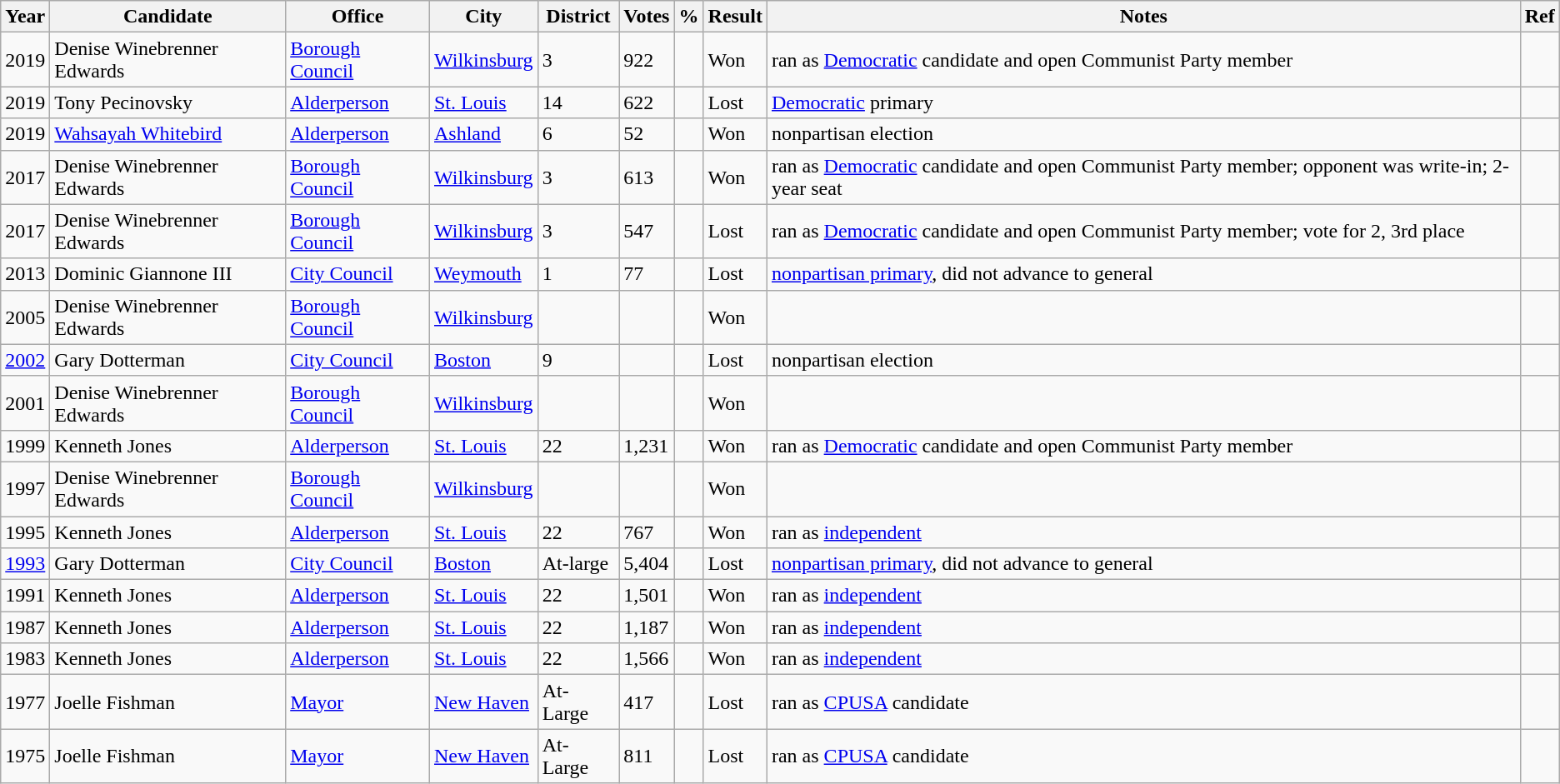<table class="wikitable sortable" style="font-size:100%">
<tr>
<th>Year</th>
<th>Candidate</th>
<th>Office</th>
<th>City</th>
<th>District</th>
<th>Votes</th>
<th>%</th>
<th>Result</th>
<th>Notes</th>
<th>Ref</th>
</tr>
<tr>
<td>2019</td>
<td>Denise Winebrenner Edwards</td>
<td><a href='#'>Borough Council</a></td>
<td><a href='#'>Wilkinsburg</a></td>
<td>3</td>
<td>922</td>
<td></td>
<td> Won</td>
<td>ran as <a href='#'>Democratic</a> candidate and open Communist Party member</td>
<td></td>
</tr>
<tr>
<td>2019</td>
<td>Tony Pecinovsky</td>
<td><a href='#'>Alderperson</a></td>
<td><a href='#'>St. Louis</a></td>
<td>14</td>
<td>622</td>
<td></td>
<td> Lost</td>
<td><a href='#'>Democratic</a> primary</td>
<td></td>
</tr>
<tr>
<td>2019</td>
<td><a href='#'>Wahsayah Whitebird</a></td>
<td><a href='#'>Alderperson</a></td>
<td><a href='#'>Ashland</a></td>
<td>6</td>
<td>52</td>
<td></td>
<td> Won</td>
<td>nonpartisan election</td>
<td></td>
</tr>
<tr>
<td>2017</td>
<td>Denise Winebrenner Edwards</td>
<td><a href='#'>Borough Council</a></td>
<td><a href='#'>Wilkinsburg</a></td>
<td>3</td>
<td>613</td>
<td></td>
<td> Won</td>
<td>ran as <a href='#'>Democratic</a> candidate and open Communist Party member; opponent was write-in; 2-year seat</td>
<td></td>
</tr>
<tr>
<td>2017</td>
<td>Denise Winebrenner Edwards</td>
<td><a href='#'>Borough Council</a></td>
<td><a href='#'>Wilkinsburg</a></td>
<td>3</td>
<td>547</td>
<td></td>
<td> Lost</td>
<td>ran as <a href='#'>Democratic</a> candidate and open Communist Party member; vote for 2, 3rd place</td>
<td></td>
</tr>
<tr>
<td>2013</td>
<td>Dominic Giannone III</td>
<td><a href='#'>City Council</a></td>
<td><a href='#'>Weymouth</a></td>
<td>1</td>
<td>77</td>
<td></td>
<td> Lost</td>
<td><a href='#'>nonpartisan primary</a>, did not advance to general</td>
<td></td>
</tr>
<tr>
<td>2005</td>
<td>Denise Winebrenner Edwards</td>
<td><a href='#'>Borough Council</a></td>
<td><a href='#'>Wilkinsburg</a></td>
<td></td>
<td></td>
<td></td>
<td> Won</td>
<td></td>
<td></td>
</tr>
<tr>
<td><a href='#'>2002</a></td>
<td>Gary Dotterman</td>
<td><a href='#'>City Council</a></td>
<td><a href='#'>Boston</a></td>
<td>9</td>
<td></td>
<td></td>
<td> Lost</td>
<td>nonpartisan election</td>
<td></td>
</tr>
<tr>
<td>2001</td>
<td>Denise Winebrenner Edwards</td>
<td><a href='#'>Borough Council</a></td>
<td><a href='#'>Wilkinsburg</a></td>
<td></td>
<td></td>
<td></td>
<td> Won</td>
<td></td>
<td></td>
</tr>
<tr>
<td>1999</td>
<td>Kenneth Jones</td>
<td><a href='#'>Alderperson</a></td>
<td><a href='#'>St. Louis</a></td>
<td>22</td>
<td>1,231</td>
<td></td>
<td> Won</td>
<td>ran as <a href='#'>Democratic</a> candidate and open Communist Party member</td>
<td></td>
</tr>
<tr>
<td>1997</td>
<td>Denise Winebrenner Edwards</td>
<td><a href='#'>Borough Council</a></td>
<td><a href='#'>Wilkinsburg</a></td>
<td></td>
<td></td>
<td></td>
<td> Won</td>
<td></td>
<td></td>
</tr>
<tr>
<td>1995</td>
<td>Kenneth Jones</td>
<td><a href='#'>Alderperson</a></td>
<td><a href='#'>St. Louis</a></td>
<td>22</td>
<td>767</td>
<td></td>
<td> Won</td>
<td>ran as <a href='#'>independent</a></td>
<td></td>
</tr>
<tr>
<td><a href='#'>1993</a></td>
<td>Gary Dotterman</td>
<td><a href='#'>City Council</a></td>
<td><a href='#'>Boston</a></td>
<td>At-large</td>
<td>5,404</td>
<td></td>
<td> Lost</td>
<td><a href='#'>nonpartisan primary</a>, did not advance to general</td>
<td></td>
</tr>
<tr>
<td>1991</td>
<td>Kenneth Jones</td>
<td><a href='#'>Alderperson</a></td>
<td><a href='#'>St. Louis</a></td>
<td>22</td>
<td>1,501</td>
<td></td>
<td> Won</td>
<td>ran as <a href='#'>independent</a></td>
<td></td>
</tr>
<tr>
<td>1987</td>
<td>Kenneth Jones</td>
<td><a href='#'>Alderperson</a></td>
<td><a href='#'>St. Louis</a></td>
<td>22</td>
<td>1,187</td>
<td></td>
<td> Won</td>
<td>ran as <a href='#'>independent</a></td>
<td></td>
</tr>
<tr>
<td>1983</td>
<td>Kenneth Jones</td>
<td><a href='#'>Alderperson</a></td>
<td><a href='#'>St. Louis</a></td>
<td>22</td>
<td>1,566</td>
<td></td>
<td> Won</td>
<td>ran as <a href='#'>independent</a></td>
<td></td>
</tr>
<tr>
<td>1977</td>
<td>Joelle Fishman</td>
<td><a href='#'>Mayor</a></td>
<td><a href='#'>New Haven</a></td>
<td>At-Large</td>
<td>417</td>
<td></td>
<td> Lost</td>
<td>ran as <a href='#'>CPUSA</a> candidate</td>
<td></td>
</tr>
<tr>
<td>1975</td>
<td>Joelle Fishman</td>
<td><a href='#'>Mayor</a></td>
<td><a href='#'>New Haven</a></td>
<td>At-Large</td>
<td>811</td>
<td></td>
<td> Lost</td>
<td>ran as <a href='#'>CPUSA</a> candidate</td>
<td></td>
</tr>
</table>
